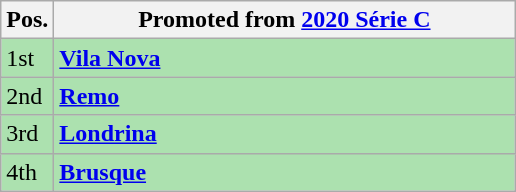<table class="wikitable">
<tr>
<th align="center">Pos.</th>
<th width="300">Promoted from <a href='#'>2020 Série C</a></th>
</tr>
<tr style="background: #ACE1AF;">
<td>1st</td>
<td><strong><a href='#'>Vila Nova</a></strong></td>
</tr>
<tr style="background: #ACE1AF;">
<td>2nd</td>
<td><strong><a href='#'>Remo</a></strong></td>
</tr>
<tr style="background: #ACE1AF;">
<td>3rd</td>
<td><strong><a href='#'>Londrina</a></strong></td>
</tr>
<tr style="background: #ACE1AF;">
<td>4th</td>
<td><strong><a href='#'>Brusque</a></strong></td>
</tr>
</table>
